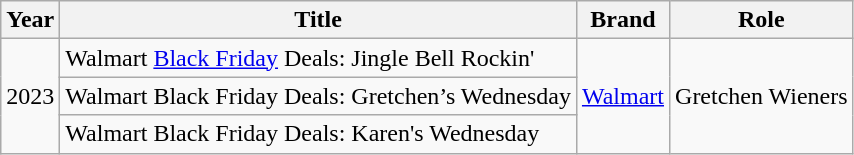<table class="wikitable sortable">
<tr>
<th>Year</th>
<th>Title</th>
<th>Brand</th>
<th>Role</th>
</tr>
<tr>
<td rowspan="3">2023</td>
<td>Walmart <a href='#'>Black Friday</a> Deals: Jingle Bell Rockin'</td>
<td rowspan="3"><a href='#'>Walmart</a></td>
<td rowspan="3">Gretchen Wieners</td>
</tr>
<tr>
<td>Walmart Black Friday Deals: Gretchen’s Wednesday</td>
</tr>
<tr>
<td>Walmart Black Friday Deals: Karen's Wednesday</td>
</tr>
</table>
